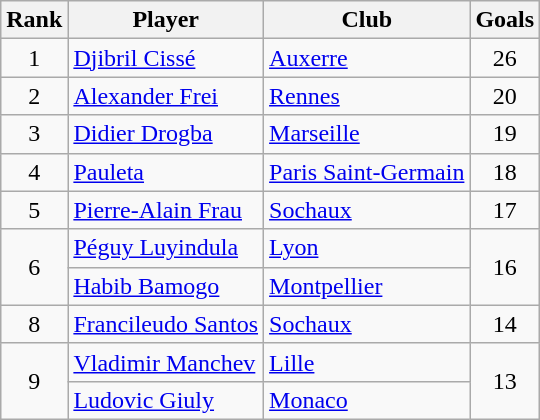<table class="wikitable">
<tr>
<th scope="col">Rank</th>
<th scope="col">Player</th>
<th scope="col">Club</th>
<th scope="col">Goals</th>
</tr>
<tr>
<td style="text-align: center;">1</td>
<td> <a href='#'>Djibril Cissé</a></td>
<td><a href='#'>Auxerre</a></td>
<td style="text-align: center;">26</td>
</tr>
<tr>
<td style="text-align: center;">2</td>
<td> <a href='#'>Alexander Frei</a></td>
<td><a href='#'>Rennes</a></td>
<td style="text-align: center;">20</td>
</tr>
<tr>
<td style="text-align: center;">3</td>
<td> <a href='#'>Didier Drogba</a></td>
<td><a href='#'>Marseille</a></td>
<td style="text-align: center;">19</td>
</tr>
<tr>
<td style="text-align: center;">4</td>
<td> <a href='#'>Pauleta</a></td>
<td><a href='#'>Paris Saint-Germain</a></td>
<td style="text-align: center;">18</td>
</tr>
<tr>
<td style="text-align: center;">5</td>
<td> <a href='#'>Pierre-Alain Frau</a></td>
<td><a href='#'>Sochaux</a></td>
<td style="text-align: center;">17</td>
</tr>
<tr>
<td style="text-align: center;" rowspan="2">6</td>
<td> <a href='#'>Péguy Luyindula</a></td>
<td><a href='#'>Lyon</a></td>
<td style="text-align: center;" rowspan="2">16</td>
</tr>
<tr>
<td> <a href='#'>Habib Bamogo</a></td>
<td><a href='#'>Montpellier</a></td>
</tr>
<tr>
<td style="text-align: center;">8</td>
<td> <a href='#'>Francileudo Santos</a></td>
<td><a href='#'>Sochaux</a></td>
<td style="text-align: center;">14</td>
</tr>
<tr>
<td style="text-align: center;" rowspan="2">9</td>
<td> <a href='#'>Vladimir Manchev</a></td>
<td><a href='#'>Lille</a></td>
<td style="text-align: center;" rowspan="2">13</td>
</tr>
<tr>
<td> <a href='#'>Ludovic Giuly</a></td>
<td><a href='#'>Monaco</a></td>
</tr>
</table>
